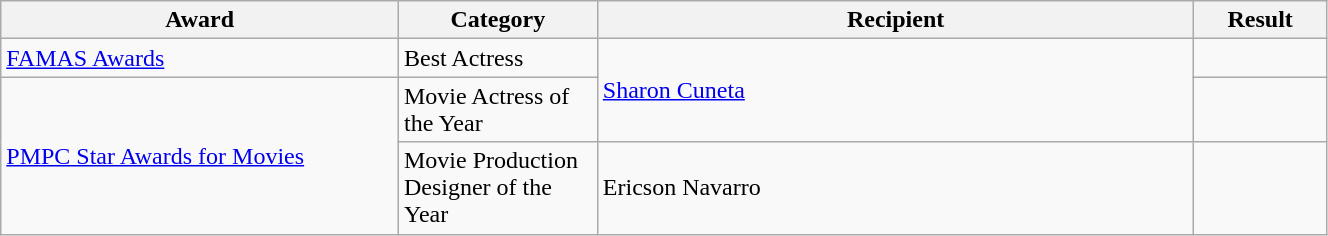<table style="width:70%;" class="wikitable sortable">
<tr>
<th style="width:30%;">Award</th>
<th style="width:15%;">Category</th>
<th>Recipient</th>
<th style="width:10%;">Result</th>
</tr>
<tr>
<td><a href='#'>FAMAS Awards</a></td>
<td>Best Actress</td>
<td rowspan="2"><a href='#'>Sharon Cuneta</a></td>
<td></td>
</tr>
<tr>
<td rowspan="2"><a href='#'>PMPC Star Awards for Movies</a></td>
<td>Movie Actress of the Year</td>
<td></td>
</tr>
<tr>
<td>Movie Production Designer of the Year</td>
<td>Ericson Navarro</td>
<td></td>
</tr>
</table>
